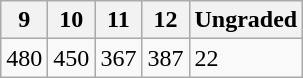<table class="wikitable">
<tr>
<th>9</th>
<th>10</th>
<th>11</th>
<th>12</th>
<th>Ungraded</th>
</tr>
<tr>
<td>480</td>
<td>450</td>
<td>367</td>
<td>387</td>
<td>22</td>
</tr>
</table>
